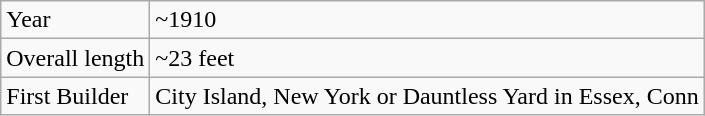<table class=wikitable>
<tr>
<td>Year</td>
<td>~1910</td>
</tr>
<tr>
<td>Overall length</td>
<td>~23 feet</td>
</tr>
<tr>
<td>First Builder</td>
<td>City Island, New York or Dauntless Yard in Essex, Conn</td>
</tr>
</table>
